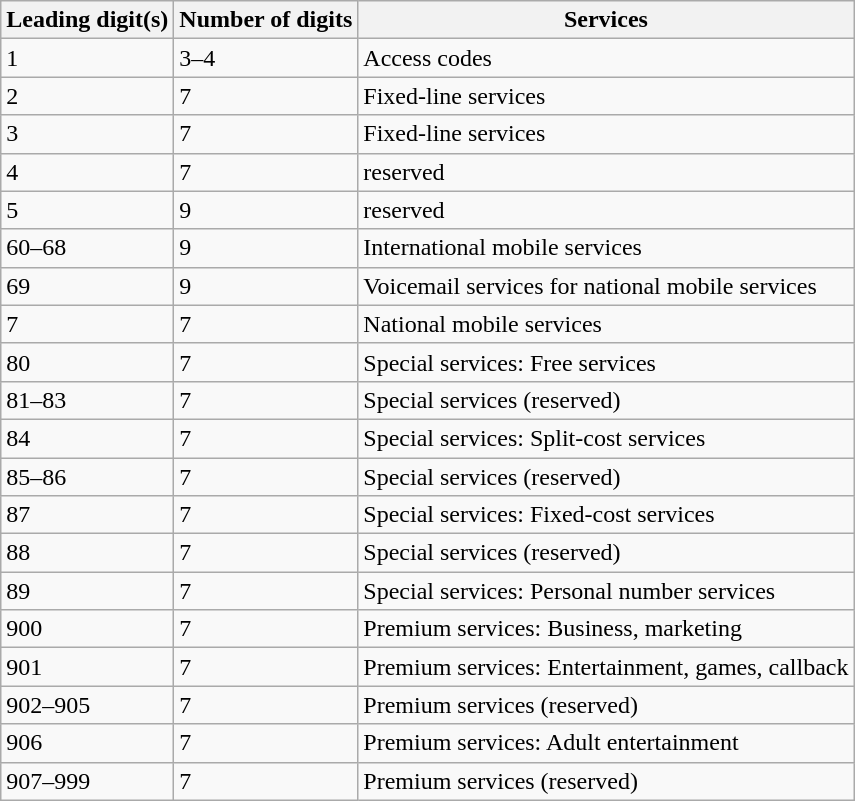<table class="wikitable">
<tr>
<th>Leading digit(s)</th>
<th>Number of digits</th>
<th>Services</th>
</tr>
<tr>
<td>1</td>
<td>3–4</td>
<td>Access codes</td>
</tr>
<tr>
<td>2</td>
<td>7</td>
<td>Fixed-line services</td>
</tr>
<tr>
<td>3</td>
<td>7</td>
<td>Fixed-line services</td>
</tr>
<tr>
<td>4</td>
<td>7</td>
<td>reserved</td>
</tr>
<tr>
<td>5</td>
<td>9</td>
<td>reserved</td>
</tr>
<tr>
<td>60–68</td>
<td>9</td>
<td>International mobile services</td>
</tr>
<tr>
<td>69</td>
<td>9</td>
<td>Voicemail services for national mobile services</td>
</tr>
<tr>
<td>7</td>
<td>7</td>
<td>National mobile services</td>
</tr>
<tr>
<td>80</td>
<td>7</td>
<td>Special services: Free services</td>
</tr>
<tr>
<td>81–83</td>
<td>7</td>
<td>Special services (reserved)</td>
</tr>
<tr>
<td>84</td>
<td>7</td>
<td>Special services: Split-cost services</td>
</tr>
<tr>
<td>85–86</td>
<td>7</td>
<td>Special services (reserved)</td>
</tr>
<tr>
<td>87</td>
<td>7</td>
<td>Special services: Fixed-cost services</td>
</tr>
<tr>
<td>88</td>
<td>7</td>
<td>Special services (reserved)</td>
</tr>
<tr>
<td>89</td>
<td>7</td>
<td>Special services: Personal number services</td>
</tr>
<tr>
<td>900</td>
<td>7</td>
<td>Premium services: Business, marketing</td>
</tr>
<tr>
<td>901</td>
<td>7</td>
<td>Premium services: Entertainment, games, callback</td>
</tr>
<tr>
<td>902–905</td>
<td>7</td>
<td>Premium services (reserved)</td>
</tr>
<tr>
<td>906</td>
<td>7</td>
<td>Premium services: Adult entertainment</td>
</tr>
<tr>
<td>907–999</td>
<td>7</td>
<td>Premium services (reserved)</td>
</tr>
</table>
